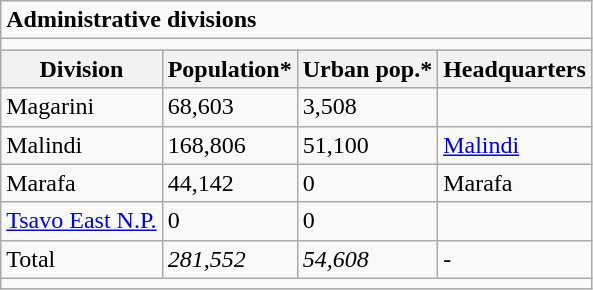<table class="wikitable">
<tr>
<td colspan="4"><strong>Administrative divisions</strong></td>
</tr>
<tr>
<td colspan="4"></td>
</tr>
<tr>
<th>Division</th>
<th>Population*</th>
<th>Urban pop.*</th>
<th>Headquarters</th>
</tr>
<tr>
<td>Magarini</td>
<td>68,603</td>
<td>3,508</td>
<td></td>
</tr>
<tr>
<td>Malindi</td>
<td>168,806</td>
<td>51,100</td>
<td><a href='#'>Malindi</a></td>
</tr>
<tr>
<td>Marafa</td>
<td>44,142</td>
<td>0</td>
<td>Marafa</td>
</tr>
<tr>
<td><a href='#'>Tsavo East N.P.</a></td>
<td>0</td>
<td>0</td>
<td></td>
</tr>
<tr>
<td>Total</td>
<td><em>281,552</em></td>
<td><em>54,608</em></td>
<td>-</td>
</tr>
<tr>
<td colspan="4"></td>
</tr>
</table>
